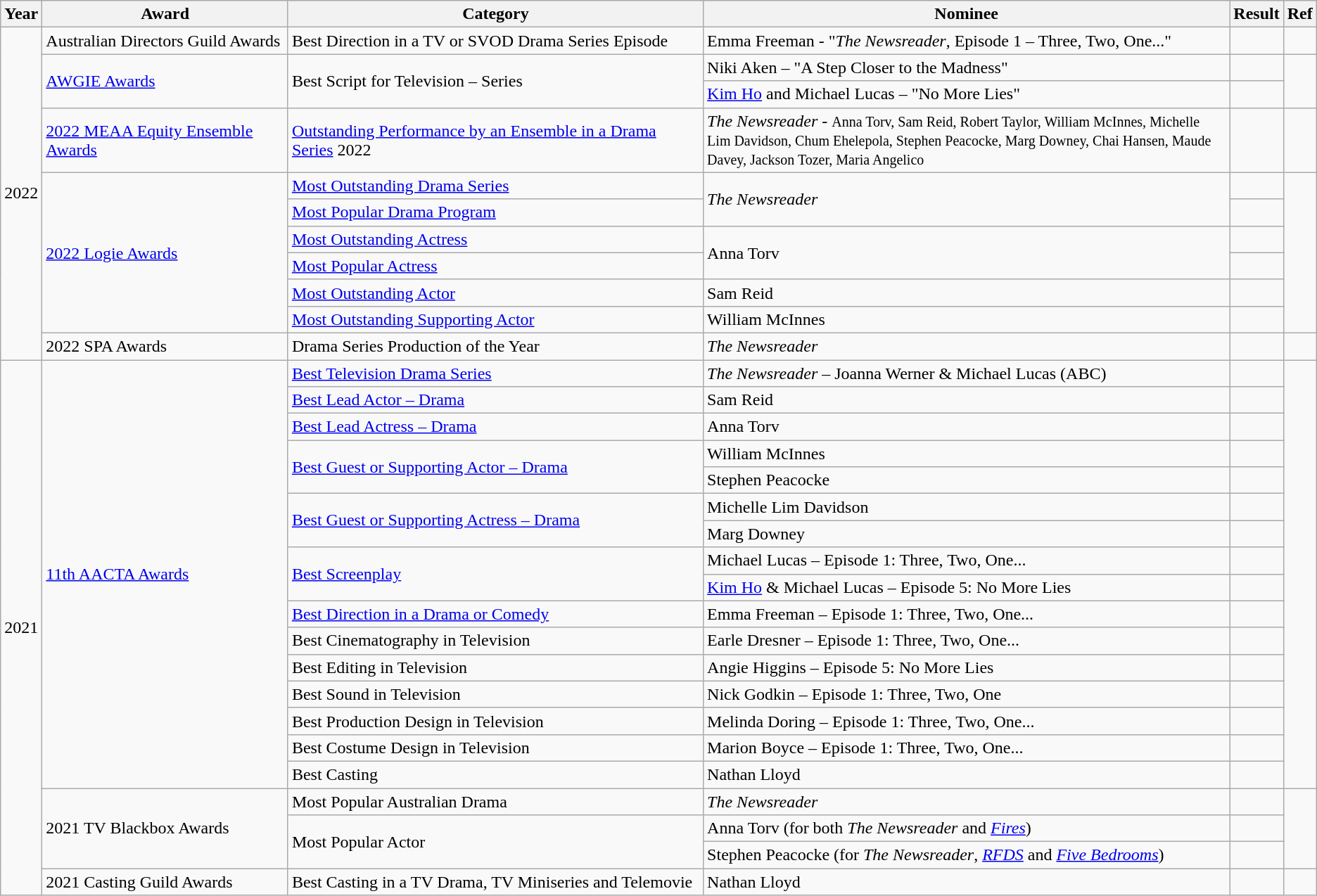<table class="wikitable">
<tr>
<th>Year</th>
<th>Award</th>
<th>Category</th>
<th width=40%>Nominee</th>
<th>Result</th>
<th>Ref</th>
</tr>
<tr>
<td rowspan="11">2022</td>
<td>Australian Directors Guild Awards</td>
<td>Best Direction in a TV or SVOD Drama Series Episode</td>
<td>Emma Freeman - "<em>The Newsreader</em>, Episode 1 – Three, Two, One..."</td>
<td></td>
<td><br></td>
</tr>
<tr>
<td rowspan="2"><a href='#'>AWGIE Awards</a></td>
<td rowspan="2">Best Script for Television – Series</td>
<td>Niki Aken – "A Step Closer to the Madness"</td>
<td></td>
<td rowspan="2"><br></td>
</tr>
<tr>
<td><a href='#'>Kim Ho</a> and Michael Lucas – "No More Lies"</td>
<td></td>
</tr>
<tr>
<td><a href='#'>2022 MEAA Equity Ensemble Awards</a></td>
<td><a href='#'>Outstanding Performance by an Ensemble in a Drama Series</a> 2022</td>
<td><em>The Newsreader</em> - <small>Anna Torv, Sam Reid, Robert Taylor, William McInnes, Michelle Lim Davidson, Chum Ehelepola, Stephen Peacocke, Marg Downey, Chai Hansen, Maude Davey, Jackson Tozer, Maria Angelico</small></td>
<td></td>
<td><br></td>
</tr>
<tr>
<td rowspan=6><a href='#'>2022 Logie Awards</a></td>
<td><a href='#'>Most Outstanding Drama Series</a></td>
<td rowspan=2><em>The Newsreader</em></td>
<td></td>
<td rowspan=6></td>
</tr>
<tr>
<td><a href='#'>Most Popular Drama Program</a></td>
<td></td>
</tr>
<tr>
<td><a href='#'>Most Outstanding Actress</a></td>
<td rowspan=2>Anna Torv</td>
<td></td>
</tr>
<tr>
<td><a href='#'>Most Popular Actress</a></td>
<td></td>
</tr>
<tr>
<td><a href='#'>Most Outstanding Actor</a></td>
<td>Sam Reid</td>
<td></td>
</tr>
<tr>
<td><a href='#'>Most Outstanding Supporting Actor</a></td>
<td>William McInnes</td>
<td></td>
</tr>
<tr>
<td>2022 SPA Awards</td>
<td>Drama Series Production of the Year</td>
<td><em>The Newsreader</em></td>
<td></td>
<td></td>
</tr>
<tr>
<td rowspan="20">2021</td>
<td rowspan="16"><a href='#'>11th AACTA Awards</a></td>
<td><a href='#'>Best Television Drama Series</a></td>
<td><em>The Newsreader</em> – Joanna Werner & Michael Lucas (ABC)</td>
<td></td>
<td rowspan="16"><br></td>
</tr>
<tr>
<td><a href='#'>Best Lead Actor – Drama</a></td>
<td>Sam Reid</td>
<td></td>
</tr>
<tr>
<td><a href='#'>Best Lead Actress – Drama</a></td>
<td>Anna Torv</td>
<td></td>
</tr>
<tr>
<td rowspan="2"><a href='#'>Best Guest or Supporting Actor – Drama</a></td>
<td>William McInnes</td>
<td></td>
</tr>
<tr>
<td>Stephen Peacocke</td>
<td></td>
</tr>
<tr>
<td rowspan="2"><a href='#'>Best Guest or Supporting Actress – Drama</a></td>
<td>Michelle Lim Davidson</td>
<td></td>
</tr>
<tr>
<td>Marg Downey</td>
<td></td>
</tr>
<tr>
<td rowspan="2"><a href='#'>Best Screenplay</a></td>
<td>Michael Lucas – Episode 1: Three, Two, One...</td>
<td></td>
</tr>
<tr>
<td><a href='#'>Kim Ho</a> & Michael Lucas – Episode 5: No More Lies</td>
<td></td>
</tr>
<tr>
<td><a href='#'>Best Direction in a Drama or Comedy</a></td>
<td>Emma Freeman – Episode 1: Three, Two, One...</td>
<td></td>
</tr>
<tr>
<td>Best Cinematography in Television</td>
<td>Earle Dresner – Episode 1: Three, Two, One...</td>
<td></td>
</tr>
<tr>
<td>Best Editing in Television</td>
<td>Angie Higgins – Episode 5: No More Lies</td>
<td></td>
</tr>
<tr>
<td>Best Sound in Television</td>
<td>Nick Godkin – Episode 1: Three, Two, One</td>
<td></td>
</tr>
<tr>
<td>Best Production Design in Television</td>
<td>Melinda Doring – Episode 1: Three, Two, One...</td>
<td></td>
</tr>
<tr>
<td>Best Costume Design in Television</td>
<td>Marion Boyce – Episode 1: Three, Two, One...</td>
<td></td>
</tr>
<tr>
<td>Best Casting</td>
<td>Nathan Lloyd</td>
<td></td>
</tr>
<tr>
<td rowspan=3>2021 TV Blackbox Awards</td>
<td>Most Popular Australian Drama</td>
<td><em>The Newsreader</em></td>
<td></td>
<td rowspan=3></td>
</tr>
<tr>
<td rowspan=2>Most Popular Actor</td>
<td>Anna Torv (for both <em>The Newsreader</em> and <em><a href='#'>Fires</a></em>)</td>
<td></td>
</tr>
<tr>
<td>Stephen Peacocke (for <em>The Newsreader</em>, <em><a href='#'>RFDS</a></em> and <em><a href='#'>Five Bedrooms</a></em>)</td>
<td></td>
</tr>
<tr>
<td>2021 Casting Guild Awards</td>
<td>Best Casting in a TV Drama, TV Miniseries and Telemovie</td>
<td>Nathan Lloyd</td>
<td></td>
<td></td>
</tr>
</table>
